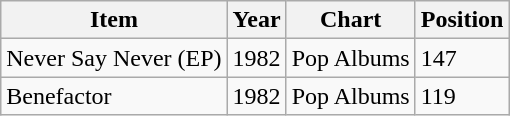<table class="wikitable">
<tr>
<th align="left">Item</th>
<th align="left">Year</th>
<th align="left">Chart</th>
<th align="left">Position</th>
</tr>
<tr>
<td align="left">Never Say Never (EP)</td>
<td align="left">1982</td>
<td align="left">Pop Albums</td>
<td align="left">147</td>
</tr>
<tr>
<td align="left">Benefactor</td>
<td align="left">1982</td>
<td align="left">Pop Albums</td>
<td align="left">119</td>
</tr>
</table>
